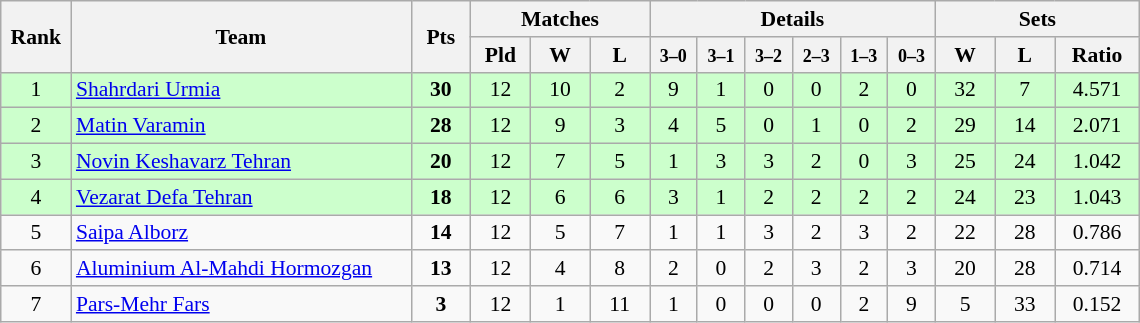<table class="wikitable" style="text-align:center; font-size:90%">
<tr>
<th rowspan=2 width=40>Rank</th>
<th rowspan=2 width=220>Team</th>
<th rowspan=2 width=33>Pts</th>
<th colspan=3>Matches</th>
<th colspan=6>Details</th>
<th colspan=3>Sets</th>
</tr>
<tr>
<th width=33>Pld</th>
<th width=33>W</th>
<th width=33>L</th>
<th width=25><small>3–0</small></th>
<th width=25><small>3–1</small></th>
<th width=25><small>3–2</small></th>
<th width=25><small>2–3</small></th>
<th width=25><small>1–3</small></th>
<th width=25><small>0–3</small></th>
<th width=33>W</th>
<th width=33>L</th>
<th width=50>Ratio</th>
</tr>
<tr bgcolor=ccffcc>
<td>1</td>
<td align="left"><a href='#'>Shahrdari Urmia</a></td>
<td><strong>30</strong></td>
<td>12</td>
<td>10</td>
<td>2</td>
<td>9</td>
<td>1</td>
<td>0</td>
<td>0</td>
<td>2</td>
<td>0</td>
<td>32</td>
<td>7</td>
<td>4.571</td>
</tr>
<tr bgcolor=ccffcc>
<td>2</td>
<td align="left"><a href='#'>Matin Varamin</a></td>
<td><strong>28</strong></td>
<td>12</td>
<td>9</td>
<td>3</td>
<td>4</td>
<td>5</td>
<td>0</td>
<td>1</td>
<td>0</td>
<td>2</td>
<td>29</td>
<td>14</td>
<td>2.071</td>
</tr>
<tr bgcolor=ccffcc>
<td>3</td>
<td align="left"><a href='#'>Novin Keshavarz Tehran</a></td>
<td><strong>20</strong></td>
<td>12</td>
<td>7</td>
<td>5</td>
<td>1</td>
<td>3</td>
<td>3</td>
<td>2</td>
<td>0</td>
<td>3</td>
<td>25</td>
<td>24</td>
<td>1.042</td>
</tr>
<tr bgcolor=ccffcc>
<td>4</td>
<td align="left"><a href='#'>Vezarat Defa Tehran</a></td>
<td><strong>18</strong></td>
<td>12</td>
<td>6</td>
<td>6</td>
<td>3</td>
<td>1</td>
<td>2</td>
<td>2</td>
<td>2</td>
<td>2</td>
<td>24</td>
<td>23</td>
<td>1.043</td>
</tr>
<tr>
<td>5</td>
<td align="left"><a href='#'>Saipa Alborz</a></td>
<td><strong>14</strong></td>
<td>12</td>
<td>5</td>
<td>7</td>
<td>1</td>
<td>1</td>
<td>3</td>
<td>2</td>
<td>3</td>
<td>2</td>
<td>22</td>
<td>28</td>
<td>0.786</td>
</tr>
<tr>
<td>6</td>
<td align="left"><a href='#'>Aluminium Al-Mahdi Hormozgan</a></td>
<td><strong>13</strong></td>
<td>12</td>
<td>4</td>
<td>8</td>
<td>2</td>
<td>0</td>
<td>2</td>
<td>3</td>
<td>2</td>
<td>3</td>
<td>20</td>
<td>28</td>
<td>0.714</td>
</tr>
<tr>
<td>7</td>
<td align="left"><a href='#'>Pars-Mehr Fars</a></td>
<td><strong>3</strong></td>
<td>12</td>
<td>1</td>
<td>11</td>
<td>1</td>
<td>0</td>
<td>0</td>
<td>0</td>
<td>2</td>
<td>9</td>
<td>5</td>
<td>33</td>
<td>0.152</td>
</tr>
</table>
